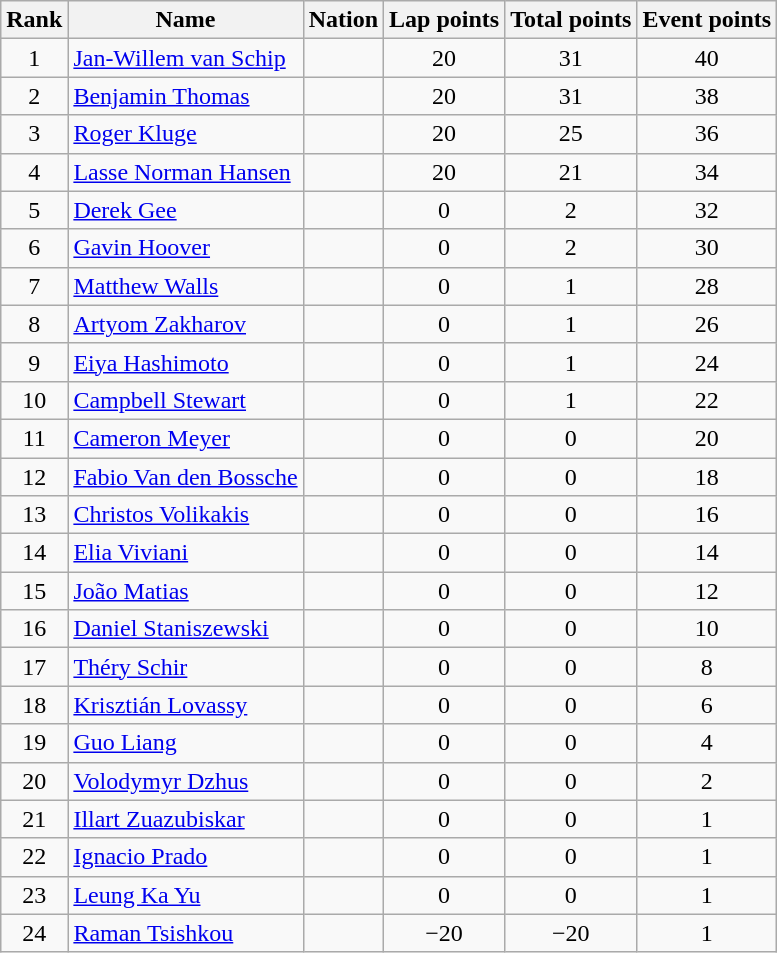<table class="wikitable sortable" style="text-align:center">
<tr>
<th>Rank</th>
<th>Name</th>
<th>Nation</th>
<th>Lap points</th>
<th>Total points</th>
<th>Event points</th>
</tr>
<tr>
<td>1</td>
<td align=left><a href='#'>Jan-Willem van Schip</a></td>
<td align=left></td>
<td>20</td>
<td>31</td>
<td>40</td>
</tr>
<tr>
<td>2</td>
<td align=left><a href='#'>Benjamin Thomas</a></td>
<td align=left></td>
<td>20</td>
<td>31</td>
<td>38</td>
</tr>
<tr>
<td>3</td>
<td align=left><a href='#'>Roger Kluge</a></td>
<td align=left></td>
<td>20</td>
<td>25</td>
<td>36</td>
</tr>
<tr>
<td>4</td>
<td align=left><a href='#'>Lasse Norman Hansen</a></td>
<td align=left></td>
<td>20</td>
<td>21</td>
<td>34</td>
</tr>
<tr>
<td>5</td>
<td align=left><a href='#'>Derek Gee</a></td>
<td align=left></td>
<td>0</td>
<td>2</td>
<td>32</td>
</tr>
<tr>
<td>6</td>
<td align=left><a href='#'>Gavin Hoover</a></td>
<td align=left></td>
<td>0</td>
<td>2</td>
<td>30</td>
</tr>
<tr>
<td>7</td>
<td align=left><a href='#'>Matthew Walls</a></td>
<td align=left></td>
<td>0</td>
<td>1</td>
<td>28</td>
</tr>
<tr>
<td>8</td>
<td align=left><a href='#'>Artyom Zakharov</a></td>
<td align=left></td>
<td>0</td>
<td>1</td>
<td>26</td>
</tr>
<tr>
<td>9</td>
<td align=left><a href='#'>Eiya Hashimoto</a></td>
<td align=left></td>
<td>0</td>
<td>1</td>
<td>24</td>
</tr>
<tr>
<td>10</td>
<td align=left><a href='#'>Campbell Stewart</a></td>
<td align=left></td>
<td>0</td>
<td>1</td>
<td>22</td>
</tr>
<tr>
<td>11</td>
<td align=left><a href='#'>Cameron Meyer</a></td>
<td align=left></td>
<td>0</td>
<td>0</td>
<td>20</td>
</tr>
<tr>
<td>12</td>
<td align=left><a href='#'>Fabio Van den Bossche</a></td>
<td align=left></td>
<td>0</td>
<td>0</td>
<td>18</td>
</tr>
<tr>
<td>13</td>
<td align=left><a href='#'>Christos Volikakis</a></td>
<td align=left></td>
<td>0</td>
<td>0</td>
<td>16</td>
</tr>
<tr>
<td>14</td>
<td align=left><a href='#'>Elia Viviani</a></td>
<td align=left></td>
<td>0</td>
<td>0</td>
<td>14</td>
</tr>
<tr>
<td>15</td>
<td align=left><a href='#'>João Matias</a></td>
<td align=left></td>
<td>0</td>
<td>0</td>
<td>12</td>
</tr>
<tr>
<td>16</td>
<td align=left><a href='#'>Daniel Staniszewski</a></td>
<td align=left></td>
<td>0</td>
<td>0</td>
<td>10</td>
</tr>
<tr>
<td>17</td>
<td align=left><a href='#'>Théry Schir</a></td>
<td align=left></td>
<td>0</td>
<td>0</td>
<td>8</td>
</tr>
<tr>
<td>18</td>
<td align=left><a href='#'>Krisztián Lovassy</a></td>
<td align=left></td>
<td>0</td>
<td>0</td>
<td>6</td>
</tr>
<tr>
<td>19</td>
<td align=left><a href='#'>Guo Liang</a></td>
<td align=left></td>
<td>0</td>
<td>0</td>
<td>4</td>
</tr>
<tr>
<td>20</td>
<td align=left><a href='#'>Volodymyr Dzhus</a></td>
<td align=left></td>
<td>0</td>
<td>0</td>
<td>2</td>
</tr>
<tr>
<td>21</td>
<td align=left><a href='#'>Illart Zuazubiskar</a></td>
<td align=left></td>
<td>0</td>
<td>0</td>
<td>1</td>
</tr>
<tr>
<td>22</td>
<td align=left><a href='#'>Ignacio Prado</a></td>
<td align=left></td>
<td>0</td>
<td>0</td>
<td>1</td>
</tr>
<tr>
<td>23</td>
<td align=left><a href='#'>Leung Ka Yu</a></td>
<td align=left></td>
<td>0</td>
<td>0</td>
<td>1</td>
</tr>
<tr>
<td>24</td>
<td align=left><a href='#'>Raman Tsishkou</a></td>
<td align=left></td>
<td>−20</td>
<td>−20</td>
<td>1</td>
</tr>
</table>
